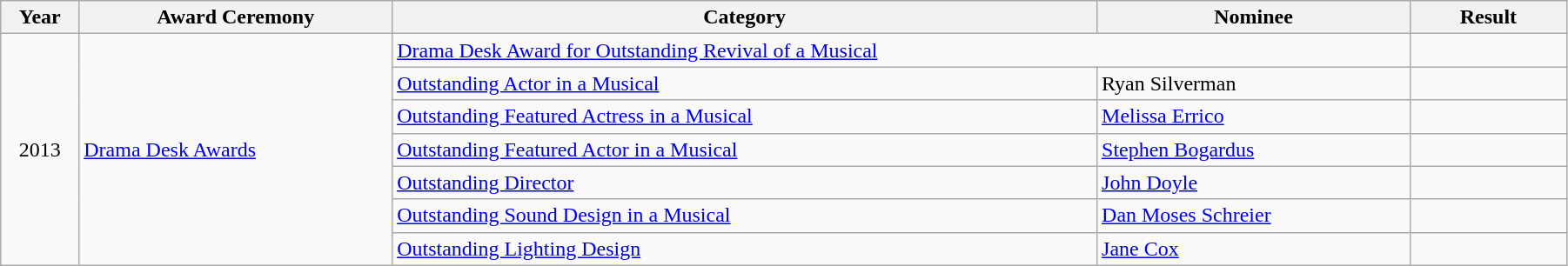<table class="wikitable" width="95%">
<tr>
<th width="5%">Year</th>
<th width="20%">Award Ceremony</th>
<th width="45%">Category</th>
<th width="20%">Nominee</th>
<th width="10%">Result</th>
</tr>
<tr>
<td rowspan="7" align="center">2013</td>
<td rowspan="7"><a href='#'>Drama Desk Awards</a></td>
<td colspan="2"><a href='#'>Drama Desk Award for Outstanding Revival of a Musical</a></td>
<td></td>
</tr>
<tr>
<td><a href='#'>Outstanding Actor in a Musical</a></td>
<td>Ryan Silverman</td>
<td></td>
</tr>
<tr>
<td><a href='#'>Outstanding Featured Actress in a Musical</a></td>
<td><a href='#'>Melissa Errico</a></td>
<td></td>
</tr>
<tr>
<td><a href='#'>Outstanding Featured Actor in a Musical</a></td>
<td><a href='#'>Stephen Bogardus</a></td>
<td></td>
</tr>
<tr>
<td><a href='#'>Outstanding Director</a></td>
<td><a href='#'>John Doyle</a></td>
<td></td>
</tr>
<tr>
<td><a href='#'>Outstanding Sound Design in a Musical</a></td>
<td><a href='#'>Dan Moses Schreier</a></td>
<td></td>
</tr>
<tr>
<td><a href='#'>Outstanding Lighting Design</a></td>
<td><a href='#'>Jane Cox</a></td>
<td></td>
</tr>
</table>
